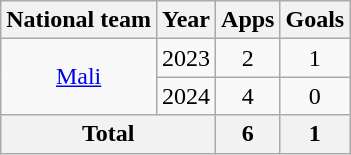<table class="wikitable" style="text-align:center">
<tr>
<th>National team</th>
<th>Year</th>
<th>Apps</th>
<th>Goals</th>
</tr>
<tr>
<td rowspan="2"><a href='#'>Mali</a></td>
<td>2023</td>
<td>2</td>
<td>1</td>
</tr>
<tr>
<td>2024</td>
<td>4</td>
<td>0</td>
</tr>
<tr>
<th colspan="2">Total</th>
<th>6</th>
<th>1</th>
</tr>
</table>
